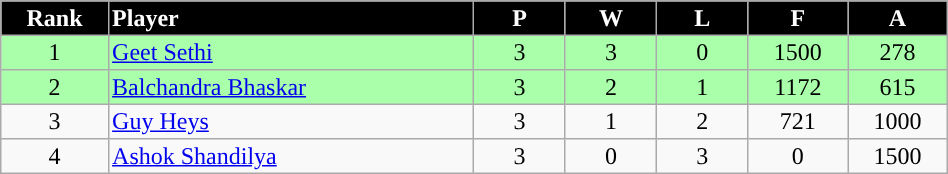<table border="2" cellpadding="2" cellspacing="0" style="margin: 0; background: #f9f9f9; border: 1px #aaa solid; border-collapse: collapse; font-size: 100%;" width=50%>
<tr>
<th bgcolor="000000" style="color:white; text-align:center" width=5%>Rank</th>
<th bgcolor="000000" style="color:white; text-align:left" width=20%>Player</th>
<th bgcolor="000000" style="color:white; text-align:center" width=5%>P</th>
<th bgcolor="000000" style="color:white; text-align:center" width=5%>W</th>
<th bgcolor="000000" style="color:white; text-align:center" width=5%>L</th>
<th bgcolor="000000" style="color:white; text-align:center" width=5%>F</th>
<th bgcolor="000000" style="color:white; text-align:center" width=5%>A</th>
</tr>
<tr>
<td style="text-align:center; background:#aaffaa">1</td>
<td style="text-align:left; background:#aaffaa"> <a href='#'>Geet Sethi</a></td>
<td style="text-align:center; background:#aaffaa">3</td>
<td style="text-align:center; background:#aaffaa">3</td>
<td style="text-align:center; background:#aaffaa">0</td>
<td style="text-align:center; background:#aaffaa">1500</td>
<td style="text-align:center; background:#aaffaa">278</td>
</tr>
<tr>
<td style="text-align:center; background:#aaffaa">2</td>
<td style="text-align:left; background:#aaffaa"> <a href='#'>Balchandra Bhaskar</a></td>
<td style="text-align:center; background:#aaffaa">3</td>
<td style="text-align:center; background:#aaffaa">2</td>
<td style="text-align:center; background:#aaffaa">1</td>
<td style="text-align:center; background:#aaffaa">1172</td>
<td style="text-align:center; background:#aaffaa">615</td>
</tr>
<tr>
<td style="text-align:center">3</td>
<td style="text-align:left;"> <a href='#'>Guy Heys</a></td>
<td style="text-align:center;">3</td>
<td style="text-align:center;">1</td>
<td style="text-align:center;">2</td>
<td style="text-align:center;">721</td>
<td style="text-align:center;">1000</td>
</tr>
<tr>
<td style="text-align:center">4</td>
<td style="text-align:left;"> <a href='#'>Ashok Shandilya</a></td>
<td style="text-align:center;">3</td>
<td style="text-align:center;">0</td>
<td style="text-align:center;">3</td>
<td style="text-align:center;">0</td>
<td style="text-align:center;">1500</td>
</tr>
</table>
